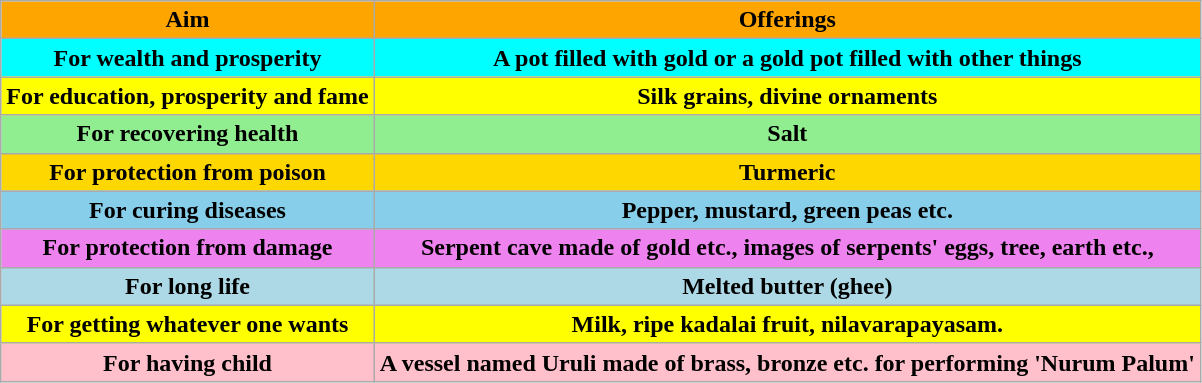<table class="wikitable">
<tr>
<th style="background:orange">Aim</th>
<th style="background:orange">Offerings</th>
</tr>
<tr>
<th style="background:cyan">For wealth and prosperity</th>
<th style="background:cyan">A pot filled with gold or a gold pot filled with other things</th>
</tr>
<tr>
<th style="background:yellow">For education, prosperity and fame</th>
<th style="background:yellow">Silk grains, divine ornaments</th>
</tr>
<tr>
<th style="background:lightgreen">For recovering health</th>
<th style="background:lightgreen">Salt</th>
</tr>
<tr>
<th style="background:gold">For protection from poison</th>
<th style="background:gold">Turmeric</th>
</tr>
<tr>
<th style="background:skyblue">For curing diseases</th>
<th style="background:skyblue">Pepper, mustard, green peas etc.</th>
</tr>
<tr>
<th style="background:violet">For protection from damage</th>
<th style="background:violet">Serpent cave made of gold etc., images of serpents' eggs, tree, earth etc.,</th>
</tr>
<tr>
<th style="background:lightblue">For long life</th>
<th style="background:lightblue">Melted butter (ghee)</th>
</tr>
<tr>
<th style="background:yellow">For getting whatever one wants</th>
<th style="background:yellow">Milk, ripe kadalai fruit, nilavarapayasam.</th>
</tr>
<tr>
<th style="background:pink">For having child</th>
<th style="background:pink">A vessel named Uruli made of brass, bronze etc. for   performing 'Nurum Palum'</th>
</tr>
</table>
